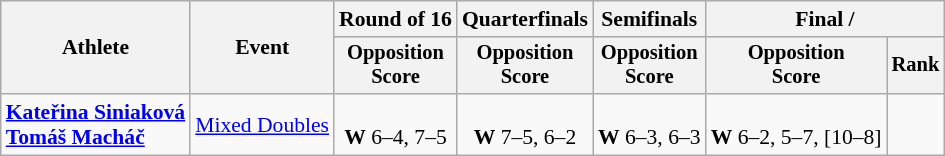<table class=wikitable style=font-size:90%>
<tr>
<th rowspan=2>Athlete</th>
<th rowspan=2>Event</th>
<th>Round of 16</th>
<th>Quarterfinals</th>
<th>Semifinals</th>
<th colspan=2>Final / </th>
</tr>
<tr style=font-size:95%>
<th>Opposition<br>Score</th>
<th>Opposition<br>Score</th>
<th>Opposition<br>Score</th>
<th>Opposition<br>Score</th>
<th>Rank</th>
</tr>
<tr align=center>
<td align=left><strong><a href='#'>Kateřina Siniaková</a><br><a href='#'>Tomáš Macháč</a></strong></td>
<td align=left><a href='#'>Mixed Doubles</a></td>
<td><br><strong>W</strong> 6–4, 7–5</td>
<td><br><strong>W</strong> 7–5, 6–2</td>
<td><br><strong>W</strong> 6–3, 6–3</td>
<td><br><strong>W</strong> 6–2, 5–7, [10–8]</td>
<td></td>
</tr>
</table>
